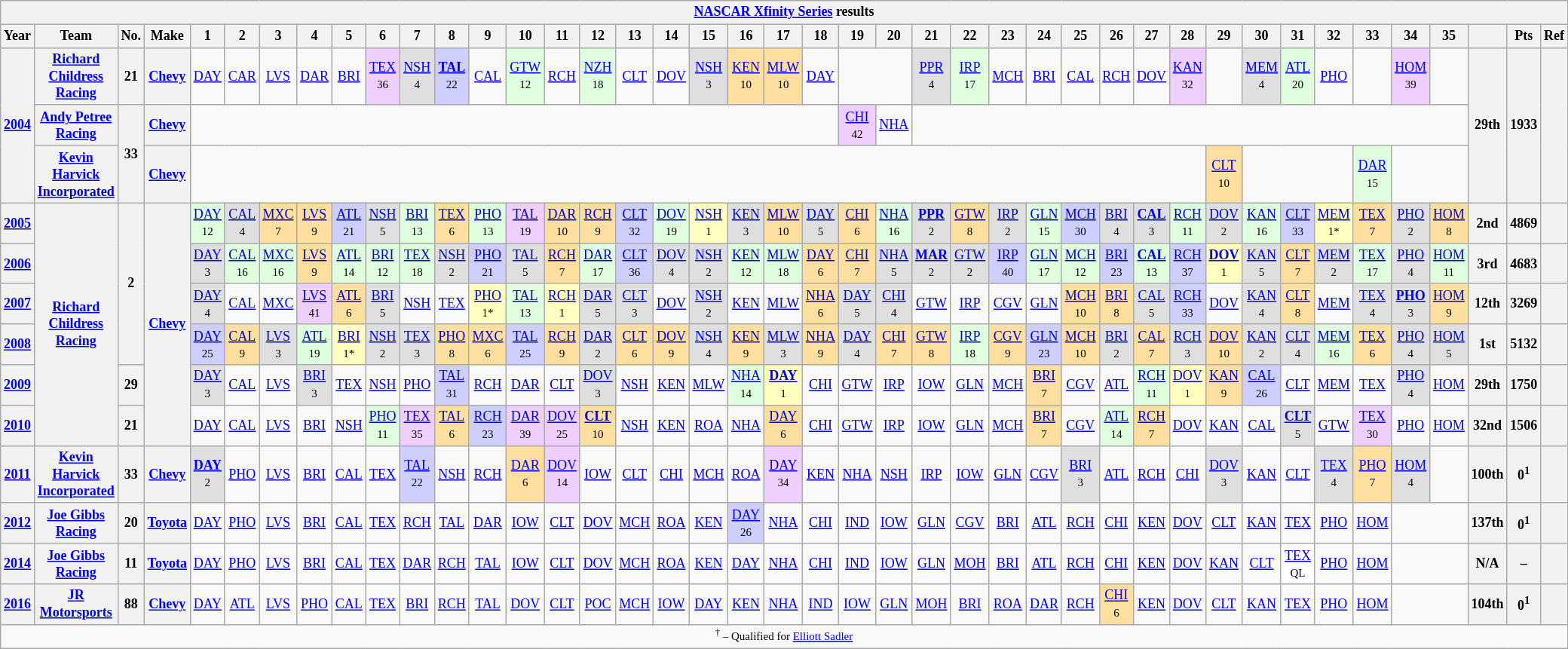<table class="wikitable" style="text-align:center; font-size:75%">
<tr>
<th colspan=42><a href='#'>NASCAR Xfinity Series</a> results</th>
</tr>
<tr>
<th>Year</th>
<th>Team</th>
<th>No.</th>
<th>Make</th>
<th>1</th>
<th>2</th>
<th>3</th>
<th>4</th>
<th>5</th>
<th>6</th>
<th>7</th>
<th>8</th>
<th>9</th>
<th>10</th>
<th>11</th>
<th>12</th>
<th>13</th>
<th>14</th>
<th>15</th>
<th>16</th>
<th>17</th>
<th>18</th>
<th>19</th>
<th>20</th>
<th>21</th>
<th>22</th>
<th>23</th>
<th>24</th>
<th>25</th>
<th>26</th>
<th>27</th>
<th>28</th>
<th>29</th>
<th>30</th>
<th>31</th>
<th>32</th>
<th>33</th>
<th>34</th>
<th>35</th>
<th></th>
<th>Pts</th>
<th>Ref</th>
</tr>
<tr>
<th rowspan=3><a href='#'>2004</a></th>
<th><a href='#'>Richard Childress Racing</a></th>
<th>21</th>
<th><a href='#'>Chevy</a></th>
<td><a href='#'>DAY</a></td>
<td><a href='#'>CAR</a></td>
<td><a href='#'>LVS</a></td>
<td><a href='#'>DAR</a></td>
<td><a href='#'>BRI</a></td>
<td style="background:#EFCFFF;"><a href='#'>TEX</a><br><small>36</small></td>
<td style="background:#DFDFDF;"><a href='#'>NSH</a><br><small>4</small></td>
<td style="background:#CFCFFF;"><strong><a href='#'>TAL</a></strong><br><small>22</small></td>
<td><a href='#'>CAL</a></td>
<td style="background:#DFFFDF;"><a href='#'>GTW</a><br><small>12</small></td>
<td><a href='#'>RCH</a></td>
<td style="background:#DFFFDF;"><a href='#'>NZH</a><br><small>18</small></td>
<td><a href='#'>CLT</a></td>
<td><a href='#'>DOV</a></td>
<td style="background:#DFDFDF;"><a href='#'>NSH</a><br><small>3</small></td>
<td style="background:#FFDF9F;"><a href='#'>KEN</a><br><small>10</small></td>
<td style="background:#FFDF9F;"><a href='#'>MLW</a><br><small>10</small></td>
<td><a href='#'>DAY</a></td>
<td colspan=2></td>
<td style="background:#DFDFDF;"><a href='#'>PPR</a><br><small>4</small></td>
<td style="background:#DFFFDF;"><a href='#'>IRP</a><br><small>17</small></td>
<td><a href='#'>MCH</a></td>
<td><a href='#'>BRI</a></td>
<td><a href='#'>CAL</a></td>
<td><a href='#'>RCH</a></td>
<td><a href='#'>DOV</a></td>
<td style="background:#EFCFFF;"><a href='#'>KAN</a><br><small>32</small></td>
<td></td>
<td style="background:#DFDFDF;"><a href='#'>MEM</a><br><small>4</small></td>
<td style="background:#DFFFDF;"><a href='#'>ATL</a><br><small>20</small></td>
<td><a href='#'>PHO</a></td>
<td></td>
<td style="background:#EFCFFF;"><a href='#'>HOM</a><br><small>39</small></td>
<td></td>
<th rowspan=3>29th</th>
<th rowspan=3>1933</th>
<th rowspan=3></th>
</tr>
<tr>
<th><a href='#'>Andy Petree Racing</a></th>
<th rowspan=2>33</th>
<th><a href='#'>Chevy</a></th>
<td colspan=18></td>
<td style="background:#EFCFFF;"><a href='#'>CHI</a><br><small>42</small></td>
<td><a href='#'>NHA</a></td>
<td colspan=15></td>
</tr>
<tr>
<th><a href='#'>Kevin Harvick Incorporated</a></th>
<th><a href='#'>Chevy</a></th>
<td colspan=28></td>
<td style="background:#FFDF9F;"><a href='#'>CLT</a><br><small>10</small></td>
<td colspan=3></td>
<td style="background:#DFFFDF;"><a href='#'>DAR</a><br><small>15</small></td>
<td colspan=2></td>
</tr>
<tr>
<th><a href='#'>2005</a></th>
<th rowspan=6><a href='#'>Richard Childress Racing</a></th>
<th rowspan=4>2</th>
<th rowspan=6><a href='#'>Chevy</a></th>
<td style="background:#DFFFDF;"><a href='#'>DAY</a><br><small>12</small></td>
<td style="background:#DFDFDF;"><a href='#'>CAL</a><br><small>4</small></td>
<td style="background:#FFDF9F;"><a href='#'>MXC</a><br><small>7</small></td>
<td style="background:#FFDF9F;"><a href='#'>LVS</a><br><small>9</small></td>
<td style="background:#CFCFFF;"><a href='#'>ATL</a><br><small>21</small></td>
<td style="background:#DFDFDF;"><a href='#'>NSH</a><br><small>5</small></td>
<td style="background:#DFFFDF;"><a href='#'>BRI</a><br><small>13</small></td>
<td style="background:#FFDF9F;"><a href='#'>TEX</a><br><small>6</small></td>
<td style="background:#DFFFDF;"><a href='#'>PHO</a><br><small>13</small></td>
<td style="background:#EFCFFF;"><a href='#'>TAL</a><br><small>19</small></td>
<td style="background:#FFDF9F;"><a href='#'>DAR</a><br><small>10</small></td>
<td style="background:#FFDF9F;"><a href='#'>RCH</a><br><small>9</small></td>
<td style="background:#CFCFFF;"><a href='#'>CLT</a><br><small>32</small></td>
<td style="background:#DFFFDF;"><a href='#'>DOV</a><br><small>19</small></td>
<td style="background:#FFFFBF;"><a href='#'>NSH</a><br><small>1</small></td>
<td style="background:#DFDFDF;"><a href='#'>KEN</a><br><small>3</small></td>
<td style="background:#FFDF9F;"><a href='#'>MLW</a><br><small>10</small></td>
<td style="background:#DFDFDF;"><a href='#'>DAY</a><br><small>5</small></td>
<td style="background:#FFDF9F;"><a href='#'>CHI</a><br><small>6</small></td>
<td style="background:#DFFFDF;"><a href='#'>NHA</a><br><small>16</small></td>
<td style="background:#DFDFDF;"><strong><a href='#'>PPR</a></strong><br><small>2</small></td>
<td style="background:#FFDF9F;"><a href='#'>GTW</a><br><small>8</small></td>
<td style="background:#DFDFDF;"><a href='#'>IRP</a><br><small>2</small></td>
<td style="background:#DFFFDF;"><a href='#'>GLN</a><br><small>15</small></td>
<td style="background:#CFCFFF;"><a href='#'>MCH</a><br><small>30</small></td>
<td style="background:#DFDFDF;"><a href='#'>BRI</a><br><small>4</small></td>
<td style="background:#DFDFDF;"><strong><a href='#'>CAL</a></strong><br><small>3</small></td>
<td style="background:#DFFFDF;"><a href='#'>RCH</a><br><small>11</small></td>
<td style="background:#DFDFDF;"><a href='#'>DOV</a><br><small>2</small></td>
<td style="background:#DFFFDF;"><a href='#'>KAN</a><br><small>16</small></td>
<td style="background:#CFCFFF;"><a href='#'>CLT</a><br><small>33</small></td>
<td style="background:#FFFFBF;"><a href='#'>MEM</a><br><small>1*</small></td>
<td style="background:#FFDF9F;"><a href='#'>TEX</a><br><small>7</small></td>
<td style="background:#DFDFDF;"><a href='#'>PHO</a><br><small>2</small></td>
<td style="background:#FFDF9F;"><a href='#'>HOM</a><br><small>8</small></td>
<th>2nd</th>
<th>4869</th>
<th></th>
</tr>
<tr>
<th><a href='#'>2006</a></th>
<td style="background:#DFDFDF;"><a href='#'>DAY</a><br><small>3</small></td>
<td style="background:#DFFFDF;"><a href='#'>CAL</a><br><small>16</small></td>
<td style="background:#DFFFDF;"><a href='#'>MXC</a><br><small>16</small></td>
<td style="background:#FFDF9F;"><a href='#'>LVS</a><br><small>9</small></td>
<td style="background:#DFFFDF;"><a href='#'>ATL</a><br><small>14</small></td>
<td style="background:#DFFFDF;"><a href='#'>BRI</a><br><small>12</small></td>
<td style="background:#DFFFDF;"><a href='#'>TEX</a><br><small>18</small></td>
<td style="background:#DFDFDF;"><a href='#'>NSH</a><br><small>2</small></td>
<td style="background:#CFCFFF;"><a href='#'>PHO</a><br><small>21</small></td>
<td style="background:#DFDFDF;"><a href='#'>TAL</a><br><small>5</small></td>
<td style="background:#FFDF9F;"><a href='#'>RCH</a><br><small>7</small></td>
<td style="background:#DFFFDF;"><a href='#'>DAR</a><br><small>17</small></td>
<td style="background:#CFCFFF;"><a href='#'>CLT</a><br><small>36</small></td>
<td style="background:#DFDFDF;"><a href='#'>DOV</a><br><small>4</small></td>
<td style="background:#DFDFDF;"><a href='#'>NSH</a><br><small>2</small></td>
<td style="background:#DFFFDF;"><a href='#'>KEN</a><br><small>12</small></td>
<td style="background:#DFFFDF;"><a href='#'>MLW</a><br><small>18</small></td>
<td style="background:#FFDF9F;"><a href='#'>DAY</a><br><small>6</small></td>
<td style="background:#FFDF9F;"><a href='#'>CHI</a><br><small>7</small></td>
<td style="background:#DFDFDF;"><a href='#'>NHA</a><br><small>5</small></td>
<td style="background:#DFDFDF;"><strong><a href='#'>MAR</a></strong><br><small>2</small></td>
<td style="background:#DFDFDF;"><a href='#'>GTW</a><br><small>2</small></td>
<td style="background:#CFCFFF;"><a href='#'>IRP</a><br><small>40</small></td>
<td style="background:#DFFFDF;"><a href='#'>GLN</a><br><small>17</small></td>
<td style="background:#DFFFDF;"><a href='#'>MCH</a><br><small>12</small></td>
<td style="background:#CFCFFF;"><a href='#'>BRI</a><br><small>23</small></td>
<td style="background:#DFFFDF;"><strong><a href='#'>CAL</a></strong><br><small>13</small></td>
<td style="background:#CFCFFF;"><a href='#'>RCH</a><br><small>37</small></td>
<td style="background:#FFFFBF;"><strong><a href='#'>DOV</a></strong><br><small>1</small></td>
<td style="background:#DFDFDF;"><a href='#'>KAN</a><br><small>5</small></td>
<td style="background:#FFDF9F;"><a href='#'>CLT</a><br><small>7</small></td>
<td style="background:#DFDFDF;"><a href='#'>MEM</a><br><small>2</small></td>
<td style="background:#DFFFDF;"><a href='#'>TEX</a><br><small>17</small></td>
<td style="background:#DFDFDF;"><a href='#'>PHO</a><br><small>4</small></td>
<td style="background:#DFFFDF;"><a href='#'>HOM</a><br><small>11</small></td>
<th>3rd</th>
<th>4683</th>
<th></th>
</tr>
<tr>
<th><a href='#'>2007</a></th>
<td style="background:#DFDFDF;"><a href='#'>DAY</a><br><small>4</small></td>
<td><a href='#'>CAL</a></td>
<td><a href='#'>MXC</a></td>
<td style="background:#EFCFFF;"><a href='#'>LVS</a><br><small>41</small></td>
<td style="background:#FFDF9F;"><a href='#'>ATL</a><br><small>6</small></td>
<td style="background:#DFDFDF;"><a href='#'>BRI</a><br><small>5</small></td>
<td><a href='#'>NSH</a></td>
<td><a href='#'>TEX</a></td>
<td style="background:#FFFFBF;"><a href='#'>PHO</a><br><small>1*</small></td>
<td style="background:#DFFFDF;"><a href='#'>TAL</a><br><small>13</small></td>
<td style="background:#FFFFBF;"><a href='#'>RCH</a><br><small>1</small></td>
<td style="background:#DFDFDF;"><a href='#'>DAR</a><br><small>5</small></td>
<td style="background:#DFDFDF;"><a href='#'>CLT</a><br><small>3</small></td>
<td><a href='#'>DOV</a></td>
<td style="background:#DFDFDF;"><a href='#'>NSH</a><br><small>2</small></td>
<td><a href='#'>KEN</a></td>
<td><a href='#'>MLW</a></td>
<td style="background:#FFDF9F;"><a href='#'>NHA</a><br><small>6</small></td>
<td style="background:#DFDFDF;"><a href='#'>DAY</a><br><small>5</small></td>
<td style="background:#DFDFDF;"><a href='#'>CHI</a><br><small>4</small></td>
<td><a href='#'>GTW</a></td>
<td><a href='#'>IRP</a></td>
<td><a href='#'>CGV</a></td>
<td><a href='#'>GLN</a></td>
<td style="background:#FFDF9F;"><a href='#'>MCH</a><br><small>10</small></td>
<td style="background:#FFDF9F;"><a href='#'>BRI</a><br><small>8</small></td>
<td style="background:#DFDFDF;"><a href='#'>CAL</a><br><small>5</small></td>
<td style="background:#CFCFFF;"><a href='#'>RCH</a><br><small>33</small></td>
<td><a href='#'>DOV</a></td>
<td style="background:#DFDFDF;"><a href='#'>KAN</a><br><small>4</small></td>
<td style="background:#FFDF9F;"><a href='#'>CLT</a><br><small>8</small></td>
<td><a href='#'>MEM</a></td>
<td style="background:#DFDFDF;"><a href='#'>TEX</a><br><small>4</small></td>
<td style="background:#DFDFDF;"><strong><a href='#'>PHO</a></strong><br><small>3</small></td>
<td style="background:#FFDF9F;"><a href='#'>HOM</a><br><small>9</small></td>
<th>12th</th>
<th>3269</th>
<th></th>
</tr>
<tr>
<th><a href='#'>2008</a></th>
<td style="background:#CFCFFF;"><a href='#'>DAY</a><br><small>25</small></td>
<td style="background:#FFDF9F;"><a href='#'>CAL</a><br><small>9</small></td>
<td style="background:#DFDFDF;"><a href='#'>LVS</a><br><small>3</small></td>
<td style="background:#DFFFDF;"><a href='#'>ATL</a><br><small>19</small></td>
<td style="background:#FFFFBF;"><a href='#'>BRI</a><br><small>1*</small></td>
<td style="background:#DFDFDF;"><a href='#'>NSH</a><br><small>2</small></td>
<td style="background:#DFDFDF;"><a href='#'>TEX</a><br><small>3</small></td>
<td style="background:#FFDF9F;"><a href='#'>PHO</a><br><small>8</small></td>
<td style="background:#FFDF9F;"><a href='#'>MXC</a><br><small>6</small></td>
<td style="background:#CFCFFF;"><a href='#'>TAL</a><br><small>25</small></td>
<td style="background:#FFDF9F;"><a href='#'>RCH</a><br><small>9</small></td>
<td style="background:#DFDFDF;"><a href='#'>DAR</a><br><small>2</small></td>
<td style="background:#FFDF9F;"><a href='#'>CLT</a><br><small>6</small></td>
<td style="background:#FFDF9F;"><a href='#'>DOV</a><br><small>9</small></td>
<td style="background:#DFDFDF;"><a href='#'>NSH</a><br><small>4</small></td>
<td style="background:#FFDF9F;"><a href='#'>KEN</a><br><small>9</small></td>
<td style="background:#DFDFDF;"><a href='#'>MLW</a><br><small>3</small></td>
<td style="background:#FFDF9F;"><a href='#'>NHA</a><br><small>9</small></td>
<td style="background:#DFDFDF;"><a href='#'>DAY</a><br><small>4</small></td>
<td style="background:#FFDF9F;"><a href='#'>CHI</a><br><small>7</small></td>
<td style="background:#FFDF9F;"><a href='#'>GTW</a><br><small>8</small></td>
<td style="background:#DFFFDF;"><a href='#'>IRP</a><br><small>18</small></td>
<td style="background:#FFDF9F;"><a href='#'>CGV</a><br><small>9</small></td>
<td style="background:#CFCFFF;"><a href='#'>GLN</a><br><small>23</small></td>
<td style="background:#FFDF9F;"><a href='#'>MCH</a><br><small>10</small></td>
<td style="background:#DFDFDF;"><a href='#'>BRI</a><br><small>2</small></td>
<td style="background:#FFDF9F;"><a href='#'>CAL</a><br><small>7</small></td>
<td style="background:#DFDFDF;"><a href='#'>RCH</a><br><small>3</small></td>
<td style="background:#FFDF9F;"><a href='#'>DOV</a><br><small>10</small></td>
<td style="background:#DFDFDF;"><a href='#'>KAN</a><br><small>2</small></td>
<td style="background:#DFDFDF;"><a href='#'>CLT</a><br><small>4</small></td>
<td style="background:#DFFFDF;"><a href='#'>MEM</a><br><small>16</small></td>
<td style="background:#FFDF9F;"><a href='#'>TEX</a><br><small>6</small></td>
<td style="background:#DFDFDF;"><a href='#'>PHO</a><br><small>4</small></td>
<td style="background:#DFDFDF;"><a href='#'>HOM</a><br><small>5</small></td>
<th>1st</th>
<th>5132</th>
<th></th>
</tr>
<tr>
<th><a href='#'>2009</a></th>
<th>29</th>
<td style="background:#DFDFDF;"><a href='#'>DAY</a><br><small>3</small></td>
<td><a href='#'>CAL</a></td>
<td><a href='#'>LVS</a></td>
<td style="background:#DFDFDF;"><a href='#'>BRI</a><br><small>3</small></td>
<td><a href='#'>TEX</a></td>
<td><a href='#'>NSH</a></td>
<td><a href='#'>PHO</a></td>
<td style="background:#CFCFFF;"><a href='#'>TAL</a><br><small>31</small></td>
<td><a href='#'>RCH</a></td>
<td><a href='#'>DAR</a></td>
<td><a href='#'>CLT</a></td>
<td style="background:#DFDFDF;"><a href='#'>DOV</a><br><small>3</small></td>
<td><a href='#'>NSH</a></td>
<td><a href='#'>KEN</a></td>
<td><a href='#'>MLW</a></td>
<td style="background:#DFFFDF;"><a href='#'>NHA</a><br><small>14</small></td>
<td style="background:#FFFFBF;"><strong><a href='#'>DAY</a></strong><br><small>1</small></td>
<td><a href='#'>CHI</a></td>
<td><a href='#'>GTW</a></td>
<td><a href='#'>IRP</a></td>
<td><a href='#'>IOW</a></td>
<td><a href='#'>GLN</a></td>
<td><a href='#'>MCH</a></td>
<td style="background:#FFDF9F;"><a href='#'>BRI</a><br><small>7</small></td>
<td><a href='#'>CGV</a></td>
<td><a href='#'>ATL</a></td>
<td style="background:#DFFFDF;"><a href='#'>RCH</a><br><small>11</small></td>
<td style="background:#FFFFBF;"><a href='#'>DOV</a><br><small>1</small></td>
<td style="background:#FFDF9F;"><a href='#'>KAN</a><br><small>9</small></td>
<td style="background:#CFCFFF;"><a href='#'>CAL</a><br><small>26</small></td>
<td><a href='#'>CLT</a></td>
<td><a href='#'>MEM</a></td>
<td><a href='#'>TEX</a></td>
<td style="background:#DFDFDF;"><a href='#'>PHO</a><br><small>4</small></td>
<td><a href='#'>HOM</a></td>
<th>29th</th>
<th>1750</th>
<th></th>
</tr>
<tr>
<th><a href='#'>2010</a></th>
<th>21</th>
<td><a href='#'>DAY</a></td>
<td><a href='#'>CAL</a></td>
<td><a href='#'>LVS</a></td>
<td><a href='#'>BRI</a></td>
<td><a href='#'>NSH</a></td>
<td style="background:#DFFFDF;"><a href='#'>PHO</a><br><small>11</small></td>
<td style="background:#EFCFFF;"><a href='#'>TEX</a><br><small>35</small></td>
<td style="background:#FFDF9F;"><a href='#'>TAL</a><br><small>6</small></td>
<td style="background:#CFCFFF;"><a href='#'>RCH</a><br><small>23</small></td>
<td style="background:#EFCFFF;"><a href='#'>DAR</a><br><small>39</small></td>
<td style="background:#EFCFFF;"><a href='#'>DOV</a><br><small>25</small></td>
<td style="background:#FFDF9F;"><strong><a href='#'>CLT</a></strong><br><small>10</small></td>
<td><a href='#'>NSH</a></td>
<td><a href='#'>KEN</a></td>
<td><a href='#'>ROA</a></td>
<td><a href='#'>NHA</a></td>
<td style="background:#FFDF9F;"><a href='#'>DAY</a><br><small>6</small></td>
<td><a href='#'>CHI</a></td>
<td><a href='#'>GTW</a></td>
<td><a href='#'>IRP</a></td>
<td><a href='#'>IOW</a></td>
<td><a href='#'>GLN</a></td>
<td><a href='#'>MCH</a></td>
<td style="background:#FFDF9F;"><a href='#'>BRI</a><br><small>7</small></td>
<td><a href='#'>CGV</a></td>
<td style="background:#DFFFDF;"><a href='#'>ATL</a><br><small>14</small></td>
<td style="background:#FFDF9F;"><a href='#'>RCH</a><br><small>7</small></td>
<td><a href='#'>DOV</a></td>
<td><a href='#'>KAN</a></td>
<td><a href='#'>CAL</a></td>
<td style="background:#DFDFDF;"><strong><a href='#'>CLT</a></strong><br><small>5</small></td>
<td><a href='#'>GTW</a></td>
<td style="background:#EFCFFF;"><a href='#'>TEX</a><br><small>30</small></td>
<td><a href='#'>PHO</a></td>
<td><a href='#'>HOM</a></td>
<th>32nd</th>
<th>1506</th>
<th></th>
</tr>
<tr>
<th><a href='#'>2011</a></th>
<th><a href='#'>Kevin Harvick Incorporated</a></th>
<th>33</th>
<th><a href='#'>Chevy</a></th>
<td style="background:#DFDFDF;"><strong><a href='#'>DAY</a></strong><br><small>2</small></td>
<td><a href='#'>PHO</a></td>
<td><a href='#'>LVS</a></td>
<td><a href='#'>BRI</a></td>
<td><a href='#'>CAL</a></td>
<td><a href='#'>TEX</a></td>
<td style="background:#CFCFFF;"><a href='#'>TAL</a><br><small>22</small></td>
<td><a href='#'>NSH</a></td>
<td><a href='#'>RCH</a></td>
<td style="background:#FFDF9F;"><a href='#'>DAR</a><br><small>6</small></td>
<td style="background:#EFCFFF;"><a href='#'>DOV</a><br><small>14</small></td>
<td><a href='#'>IOW</a></td>
<td><a href='#'>CLT</a></td>
<td><a href='#'>CHI</a></td>
<td><a href='#'>MCH</a></td>
<td><a href='#'>ROA</a></td>
<td style="background:#EFCFFF;"><a href='#'>DAY</a><br><small>34</small></td>
<td><a href='#'>KEN</a></td>
<td><a href='#'>NHA</a></td>
<td><a href='#'>NSH</a></td>
<td><a href='#'>IRP</a></td>
<td><a href='#'>IOW</a></td>
<td><a href='#'>GLN</a></td>
<td><a href='#'>CGV</a></td>
<td style="background:#DFDFDF;"><a href='#'>BRI</a><br><small>3</small></td>
<td><a href='#'>ATL</a></td>
<td><a href='#'>RCH</a></td>
<td><a href='#'>CHI</a></td>
<td style="background:#DFDFDF;"><a href='#'>DOV</a><br><small>3</small></td>
<td><a href='#'>KAN</a></td>
<td><a href='#'>CLT</a></td>
<td style="background:#DFDFDF;"><a href='#'>TEX</a><br><small>4</small></td>
<td style="background:#FFDF9F;"><a href='#'>PHO</a><br><small>7</small></td>
<td style="background:#DFDFDF;"><a href='#'>HOM</a><br><small>4</small></td>
<td></td>
<th>100th</th>
<th>0<sup>1</sup></th>
<th></th>
</tr>
<tr>
<th><a href='#'>2012</a></th>
<th><a href='#'>Joe Gibbs Racing</a></th>
<th>20</th>
<th><a href='#'>Toyota</a></th>
<td><a href='#'>DAY</a></td>
<td><a href='#'>PHO</a></td>
<td><a href='#'>LVS</a></td>
<td><a href='#'>BRI</a></td>
<td><a href='#'>CAL</a></td>
<td><a href='#'>TEX</a></td>
<td><a href='#'>RCH</a></td>
<td><a href='#'>TAL</a></td>
<td><a href='#'>DAR</a></td>
<td><a href='#'>IOW</a></td>
<td><a href='#'>CLT</a></td>
<td><a href='#'>DOV</a></td>
<td><a href='#'>MCH</a></td>
<td><a href='#'>ROA</a></td>
<td><a href='#'>KEN</a></td>
<td style="background:#CFCFFF;"><a href='#'>DAY</a><br><small>26</small></td>
<td><a href='#'>NHA</a></td>
<td><a href='#'>CHI</a></td>
<td><a href='#'>IND</a></td>
<td><a href='#'>IOW</a></td>
<td><a href='#'>GLN</a></td>
<td><a href='#'>CGV</a></td>
<td><a href='#'>BRI</a></td>
<td><a href='#'>ATL</a></td>
<td><a href='#'>RCH</a></td>
<td><a href='#'>CHI</a></td>
<td><a href='#'>KEN</a></td>
<td><a href='#'>DOV</a></td>
<td><a href='#'>CLT</a></td>
<td><a href='#'>KAN</a></td>
<td><a href='#'>TEX</a></td>
<td><a href='#'>PHO</a></td>
<td><a href='#'>HOM</a></td>
<td colspan=2></td>
<th>137th</th>
<th>0<sup>1</sup></th>
<th></th>
</tr>
<tr>
<th><a href='#'>2014</a></th>
<th><a href='#'>Joe Gibbs Racing</a></th>
<th>11</th>
<th><a href='#'>Toyota</a></th>
<td><a href='#'>DAY</a></td>
<td><a href='#'>PHO</a></td>
<td><a href='#'>LVS</a></td>
<td><a href='#'>BRI</a></td>
<td><a href='#'>CAL</a></td>
<td><a href='#'>TEX</a></td>
<td><a href='#'>DAR</a></td>
<td><a href='#'>RCH</a></td>
<td><a href='#'>TAL</a></td>
<td><a href='#'>IOW</a></td>
<td><a href='#'>CLT</a></td>
<td><a href='#'>DOV</a></td>
<td><a href='#'>MCH</a></td>
<td><a href='#'>ROA</a></td>
<td><a href='#'>KEN</a></td>
<td><a href='#'>DAY</a></td>
<td><a href='#'>NHA</a></td>
<td><a href='#'>CHI</a></td>
<td><a href='#'>IND</a></td>
<td><a href='#'>IOW</a></td>
<td><a href='#'>GLN</a></td>
<td><a href='#'>MOH</a></td>
<td><a href='#'>BRI</a></td>
<td><a href='#'>ATL</a></td>
<td><a href='#'>RCH</a></td>
<td><a href='#'>CHI</a></td>
<td><a href='#'>KEN</a></td>
<td><a href='#'>DOV</a></td>
<td><a href='#'>KAN</a></td>
<td><a href='#'>CLT</a></td>
<td style="background:#FFFFFF;"><a href='#'>TEX</a><br><small>QL</small></td>
<td><a href='#'>PHO</a></td>
<td><a href='#'>HOM</a></td>
<td colspan=2></td>
<th>N/A</th>
<th>–</th>
<th></th>
</tr>
<tr>
<th><a href='#'>2016</a></th>
<th><a href='#'>JR Motorsports</a></th>
<th>88</th>
<th><a href='#'>Chevy</a></th>
<td><a href='#'>DAY</a></td>
<td><a href='#'>ATL</a></td>
<td><a href='#'>LVS</a></td>
<td><a href='#'>PHO</a></td>
<td><a href='#'>CAL</a></td>
<td><a href='#'>TEX</a></td>
<td><a href='#'>BRI</a></td>
<td><a href='#'>RCH</a></td>
<td><a href='#'>TAL</a></td>
<td><a href='#'>DOV</a></td>
<td><a href='#'>CLT</a></td>
<td><a href='#'>POC</a></td>
<td><a href='#'>MCH</a></td>
<td><a href='#'>IOW</a></td>
<td><a href='#'>DAY</a></td>
<td><a href='#'>KEN</a></td>
<td><a href='#'>NHA</a></td>
<td><a href='#'>IND</a></td>
<td><a href='#'>IOW</a></td>
<td><a href='#'>GLN</a></td>
<td><a href='#'>MOH</a></td>
<td><a href='#'>BRI</a></td>
<td><a href='#'>ROA</a></td>
<td><a href='#'>DAR</a></td>
<td><a href='#'>RCH</a></td>
<td style="background:#FFDF9F;"><a href='#'>CHI</a><br><small>6</small></td>
<td><a href='#'>KEN</a></td>
<td><a href='#'>DOV</a></td>
<td><a href='#'>CLT</a></td>
<td><a href='#'>KAN</a></td>
<td><a href='#'>TEX</a></td>
<td><a href='#'>PHO</a></td>
<td><a href='#'>HOM</a></td>
<td colspan=2></td>
<th>104th</th>
<th>0<sup>1</sup></th>
<th></th>
</tr>
<tr>
<td colspan=42><small><sup>†</sup> – Qualified for <a href='#'>Elliott Sadler</a></small></td>
</tr>
</table>
